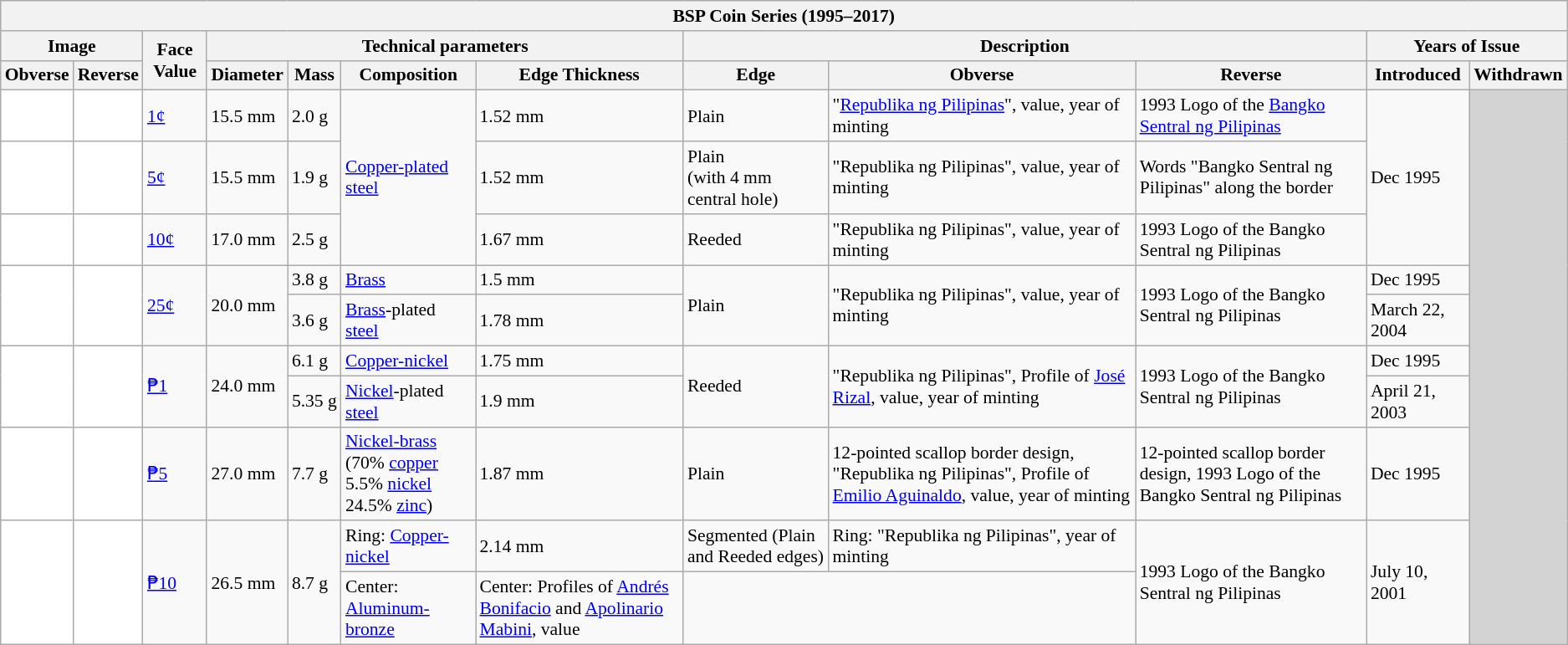<table class="wikitable" style="font-size: 90%">
<tr>
<th colspan="12">BSP Coin Series (1995–2017)</th>
</tr>
<tr>
<th colspan="2">Image</th>
<th rowspan="2">Face Value</th>
<th colspan="4">Technical parameters</th>
<th colspan="3">Description</th>
<th colspan="2">Years of Issue</th>
</tr>
<tr>
<th>Obverse</th>
<th>Reverse</th>
<th>Diameter</th>
<th>Mass</th>
<th>Composition</th>
<th>Edge Thickness</th>
<th>Edge</th>
<th>Obverse</th>
<th>Reverse</th>
<th>Introduced</th>
<th>Withdrawn</th>
</tr>
<tr>
<td style="text-align:center; background:#FFF;"></td>
<td style="text-align:center; background:#fff;"></td>
<td><a href='#'>1¢</a></td>
<td>15.5 mm</td>
<td>2.0 g</td>
<td rowspan="3"><a href='#'>Copper-plated</a> <a href='#'>steel</a></td>
<td>1.52 mm</td>
<td>Plain</td>
<td>"<a href='#'>Republika ng Pilipinas</a>", value, year of minting</td>
<td>1993 Logo of the <a href='#'>Bangko Sentral ng Pilipinas</a></td>
<td rowspan="3">Dec 1995</td>
<td rowspan="10" bgcolor=lightgrey></td>
</tr>
<tr>
<td style="text-align:center; background:#fff;"></td>
<td style="text-align:center; background:#fff;"></td>
<td><a href='#'>5¢</a></td>
<td>15.5 mm</td>
<td>1.9 g</td>
<td>1.52 mm</td>
<td>Plain<br> (with 4 mm central hole)</td>
<td>"Republika ng Pilipinas", value, year of minting</td>
<td>Words "Bangko Sentral ng Pilipinas" along the border</td>
</tr>
<tr>
<td style="text-align:center; background:#FFF;"></td>
<td style="text-align:center; background:#fff;"></td>
<td><a href='#'>10¢</a></td>
<td>17.0 mm</td>
<td>2.5 g</td>
<td>1.67 mm</td>
<td>Reeded</td>
<td>"Republika ng Pilipinas", value, year of minting</td>
<td>1993 Logo of the Bangko Sentral ng Pilipinas</td>
</tr>
<tr>
<td rowspan=2 style="text-align:center; background:#fff;"></td>
<td rowspan=2 style="text-align:center; background:#fff;"></td>
<td rowspan="2"><a href='#'>25¢</a></td>
<td rowspan="2">20.0 mm</td>
<td>3.8 g</td>
<td><a href='#'>Brass</a></td>
<td>1.5 mm</td>
<td rowspan="2">Plain</td>
<td rowspan="2">"Republika ng Pilipinas", value, year of minting</td>
<td rowspan="2">1993 Logo of the Bangko Sentral ng Pilipinas</td>
<td>Dec 1995</td>
</tr>
<tr>
<td>3.6 g</td>
<td><a href='#'>Brass</a>-plated <a href='#'>steel</a></td>
<td>1.78 mm</td>
<td>March 22, 2004</td>
</tr>
<tr>
<td rowspan="2" style="text-align:center; background:#FFF;"></td>
<td rowspan="2" style="text-align:center; background:#FFF;"></td>
<td rowspan="2"><a href='#'>₱1</a></td>
<td rowspan="2">24.0 mm</td>
<td>6.1 g</td>
<td><a href='#'>Copper-nickel</a></td>
<td>1.75 mm</td>
<td rowspan="2">Reeded</td>
<td rowspan="2">"Republika ng Pilipinas", Profile of <a href='#'>José Rizal</a>, value, year of minting</td>
<td rowspan="2">1993 Logo of the Bangko Sentral ng Pilipinas</td>
<td>Dec 1995</td>
</tr>
<tr>
<td>5.35 g</td>
<td><a href='#'>Nickel</a>-plated <a href='#'>steel</a></td>
<td>1.9 mm</td>
<td>April 21, 2003</td>
</tr>
<tr>
<td style="text-align:center; background:#FFF;"></td>
<td style="text-align:center; background:#FFF;"></td>
<td><a href='#'>₱5</a></td>
<td>27.0 mm</td>
<td>7.7 g</td>
<td><a href='#'>Nickel-brass</a> (70% <a href='#'>copper</a><br> 5.5% <a href='#'>nickel</a><br> 24.5% <a href='#'>zinc</a>)</td>
<td>1.87 mm</td>
<td>Plain<br></td>
<td>12-pointed scallop border design, "Republika ng Pilipinas", Profile of <a href='#'>Emilio Aguinaldo</a>, value, year of minting</td>
<td>12-pointed scallop border design, 1993 Logo of the Bangko Sentral ng Pilipinas</td>
<td>Dec 1995</td>
</tr>
<tr>
<td rowspan="2" style="text-align:center; background:#FFF;"></td>
<td rowspan="2" style="text-align:center; background:#FFF;"></td>
<td rowspan="2"><a href='#'>₱10</a></td>
<td rowspan="2">26.5 mm</td>
<td rowspan="2">8.7 g</td>
<td>Ring: <a href='#'>Copper-nickel</a></td>
<td>2.14 mm</td>
<td>Segmented (Plain and Reeded edges)</td>
<td>Ring: "Republika ng Pilipinas", year of minting</td>
<td rowspan="2">1993 Logo of the Bangko Sentral ng Pilipinas</td>
<td rowspan="2">July 10, 2001</td>
</tr>
<tr>
<td>Center: <a href='#'>Aluminum-bronze</a></td>
<td>Center: Profiles of <a href='#'>Andrés Bonifacio</a> and <a href='#'>Apolinario Mabini</a>, value</td>
</tr>
</table>
